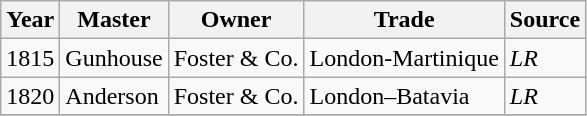<table class="sortable wikitable">
<tr>
<th>Year</th>
<th>Master</th>
<th>Owner</th>
<th>Trade</th>
<th>Source</th>
</tr>
<tr>
<td>1815</td>
<td>Gunhouse</td>
<td>Foster & Co.</td>
<td>London-Martinique</td>
<td><em>LR</em></td>
</tr>
<tr>
<td>1820</td>
<td>Anderson</td>
<td>Foster & Co.</td>
<td>London–Batavia</td>
<td><em>LR</em></td>
</tr>
<tr>
</tr>
</table>
